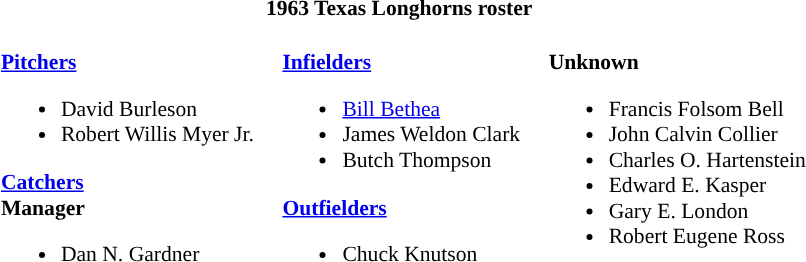<table class="toccolours" style="border-collapse:collapse; font-size:90%;">
<tr>
<th colspan=9>1963 Texas Longhorns roster</th>
</tr>
<tr>
<td width="03"> </td>
<td valign="top"><br><strong><a href='#'>Pitchers</a></strong><ul><li>David Burleson</li><li>Robert Willis Myer Jr.</li></ul><strong><a href='#'>Catchers</a></strong><br><strong>Manager</strong><ul><li>Dan N. Gardner</li></ul></td>
<td width="15"> </td>
<td valign="top"><br><strong><a href='#'>Infielders</a></strong><ul><li><a href='#'>Bill Bethea</a></li><li>James Weldon Clark</li><li>Butch Thompson</li></ul><strong><a href='#'>Outfielders</a></strong><ul><li>Chuck Knutson</li></ul></td>
<td width="15"> </td>
<td valign="top"><br><strong>Unknown</strong><ul><li>Francis Folsom Bell</li><li>John Calvin Collier</li><li>Charles O. Hartenstein</li><li>Edward E. Kasper</li><li>Gary E. London</li><li>Robert Eugene Ross</li></ul></td>
</tr>
</table>
